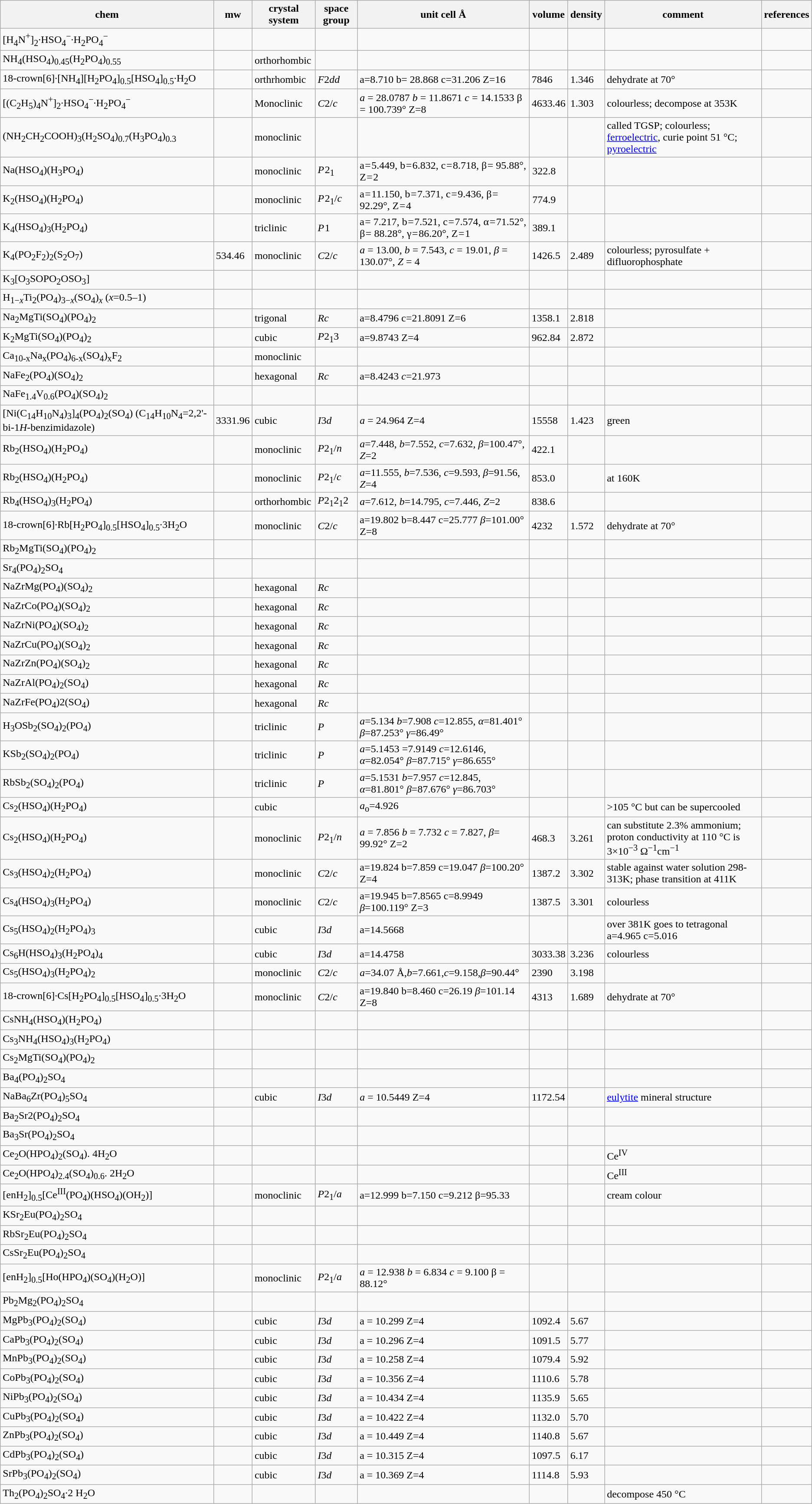<table class="wikitable">
<tr>
<th>chem</th>
<th>mw</th>
<th>crystal system</th>
<th>space group</th>
<th>unit cell Å</th>
<th>volume</th>
<th>density</th>
<th>comment</th>
<th>references</th>
</tr>
<tr>
<td>[H<sub>4</sub>N<sup>+</sup>]<sub>2</sub>·HSO<sub>4</sub><sup>−</sup>·H<sub>2</sub>PO<sub>4</sub><sup>−</sup></td>
<td></td>
<td></td>
<td></td>
<td></td>
<td></td>
<td></td>
<td></td>
<td></td>
</tr>
<tr>
<td>NH<sub>4</sub>(HSO<sub>4</sub>)<sub>0.45</sub>(H<sub>2</sub>PO<sub>4</sub>)<sub>0.55</sub></td>
<td></td>
<td>orthorhombic</td>
<td></td>
<td></td>
<td></td>
<td></td>
<td></td>
<td></td>
</tr>
<tr>
<td>18-crown[6]·[NH<sub>4</sub>][H<sub>2</sub>PO<sub>4</sub>]<sub>0.5</sub>[HSO<sub>4</sub>]<sub>0.5</sub>·H<sub>2</sub>O</td>
<td></td>
<td>orthrhombic</td>
<td><em>F</em>2<em>dd</em></td>
<td>a=8.710 b= 28.868 c=31.206 Z=16</td>
<td>7846</td>
<td>1.346</td>
<td>dehydrate at 70°</td>
<td></td>
</tr>
<tr>
<td>[(C<sub>2</sub>H<sub>5</sub>)<sub>4</sub>N<sup>+</sup>]<sub>2</sub>·HSO<sub>4</sub><sup>−</sup>·H<sub>2</sub>PO<sub>4</sub><sup>−</sup></td>
<td></td>
<td>Monoclinic</td>
<td><em>C</em>2/<em>c</em></td>
<td><em>a</em> = 28.0787 <em>b</em> = 11.8671 <em>c</em> = 14.1533 β = 100.739° Z=8</td>
<td>4633.46</td>
<td>1.303</td>
<td>colourless; decompose at 353K</td>
<td></td>
</tr>
<tr>
<td>(NH<sub>2</sub>CH<sub>2</sub>COOH)<sub>3</sub>(H<sub>2</sub>SO<sub>4</sub>)<sub>0.7</sub>(H<sub>3</sub>PO<sub>4</sub>)<sub>0.3</sub></td>
<td></td>
<td>monoclinic</td>
<td></td>
<td></td>
<td></td>
<td></td>
<td>called TGSP; colourless; <a href='#'>ferroelectric</a>, curie point 51 °C; <a href='#'>pyroelectric</a></td>
<td></td>
</tr>
<tr>
<td>Na(HSO<sub>4</sub>)(H<sub>3</sub>PO<sub>4</sub>)</td>
<td></td>
<td>monoclinic</td>
<td><em>P</em> 2<sub>1</sub></td>
<td>a = 5.449, b = 6.832, c = 8.718, β = 95.88°, Z = 2</td>
<td> 322.8</td>
<td></td>
<td></td>
<td></td>
</tr>
<tr>
<td>K<sub>2</sub>(HSO<sub>4</sub>)(H<sub>2</sub>PO<sub>4</sub>)</td>
<td></td>
<td>monoclinic</td>
<td><em>P</em> 2<sub>1</sub>/<em>c</em></td>
<td>a = 11.150, b = 7.371, c = 9.436, β = 92.29°, Z = 4</td>
<td> 774.9</td>
<td></td>
<td></td>
<td></td>
</tr>
<tr>
<td>K<sub>4</sub>(HSO<sub>4</sub>)<sub>3</sub>(H<sub>2</sub>PO<sub>4</sub>)</td>
<td></td>
<td>triclinic</td>
<td><em>P</em> 1</td>
<td>a = 7.217, b = 7.521, c = 7.574, α = 71.52°, β = 88.28°, γ = 86.20°, Z = 1</td>
<td> 389.1</td>
<td></td>
<td></td>
<td></td>
</tr>
<tr>
<td>K<sub>4</sub>(PO<sub>2</sub>F<sub>2</sub>)<sub>2</sub>(S<sub>2</sub>O<sub>7</sub>)</td>
<td>534.46</td>
<td>monoclinic</td>
<td><em>C</em>2/<em>c</em></td>
<td><em>a</em> = 13.00, <em>b</em> = 7.543, <em>c</em> = 19.01, <em>β</em> = 130.07°, <em>Z</em> = 4</td>
<td>1426.5</td>
<td>2.489</td>
<td>colourless; pyrosulfate + difluorophosphate</td>
<td></td>
</tr>
<tr>
<td>K<sub>3</sub>[O<sub>3</sub>SOPO<sub>2</sub>OSO<sub>3</sub>]</td>
<td></td>
<td></td>
<td></td>
<td></td>
<td></td>
<td></td>
<td></td>
<td></td>
</tr>
<tr>
<td>H<sub>1−<em>x</em></sub>Ti<sub>2</sub>(PO<sub>4</sub>)<sub>3−<em>x</em></sub>(SO<sub>4</sub>)<sub><em>x</em></sub> (<em>x</em>=0.5–1)</td>
<td></td>
<td></td>
<td></td>
<td></td>
<td></td>
<td></td>
<td></td>
<td></td>
</tr>
<tr>
<td>Na<sub>2</sub>MgTi(SO<sub>4</sub>)(PO<sub>4</sub>)<sub>2</sub></td>
<td></td>
<td>trigonal</td>
<td><em>R</em><em>c</em></td>
<td>a=8.4796 c=21.8091 Z=6</td>
<td>1358.1</td>
<td>2.818</td>
<td></td>
<td></td>
</tr>
<tr>
<td>K<sub>2</sub>MgTi(SO<sub>4</sub>)(PO<sub>4</sub>)<sub>2</sub></td>
<td></td>
<td>cubic</td>
<td><em>P</em>2<sub>1</sub>3</td>
<td>a=9.8743 Z=4</td>
<td>962.84</td>
<td>2.872</td>
<td></td>
<td></td>
</tr>
<tr>
<td>Ca<sub>10-x</sub>Na<sub>x</sub>(PO<sub>4</sub>)<sub>6-x</sub>(SO<sub>4</sub>)<sub>x</sub>F<sub>2</sub></td>
<td></td>
<td>monoclinic</td>
<td></td>
<td></td>
<td></td>
<td></td>
<td></td>
<td></td>
</tr>
<tr>
<td>NaFe<sub>2</sub>(PO<sub>4</sub>)(SO<sub>4</sub>)<sub>2</sub></td>
<td></td>
<td>hexagonal</td>
<td><em>R</em><em>c</em></td>
<td>a=8.4243 <em>c</em>=21.973</td>
<td></td>
<td></td>
<td></td>
<td></td>
</tr>
<tr>
<td>NaFe<sub>1.4</sub>V<sub>0.6</sub>(PO<sub>4</sub>)(SO<sub>4</sub>)<sub>2</sub></td>
<td></td>
<td></td>
<td></td>
<td></td>
<td></td>
<td></td>
<td></td>
<td></td>
</tr>
<tr>
<td>[Ni(C<sub>14</sub>H<sub>10</sub>N<sub>4</sub>)<sub>3</sub>]<sub>4</sub>(PO<sub>4</sub>)<sub>2</sub>(SO<sub>4</sub>) (C<sub>14</sub>H<sub>10</sub>N<sub>4</sub>=2,2'-bi-1<em>H</em>-benzimidazole)</td>
<td>3331.96</td>
<td>cubic</td>
<td><em>I</em>3<em>d</em></td>
<td><em>a</em> = 24.964 Z=4</td>
<td>15558</td>
<td>1.423</td>
<td>green</td>
<td></td>
</tr>
<tr>
<td>Rb<sub>2</sub>(HSO<sub>4</sub>)(H<sub>2</sub>PO<sub>4</sub>)</td>
<td></td>
<td>monoclinic</td>
<td><em>P</em>2<sub>1</sub>/<em>n</em></td>
<td><em>a</em>=7.448, <em>b</em>=7.552, <em>c</em>=7.632, <em>β</em>=100.47°, <em>Z</em>=2</td>
<td>422.1</td>
<td></td>
<td></td>
<td></td>
</tr>
<tr>
<td>Rb<sub>2</sub>(HSO<sub>4</sub>)(H<sub>2</sub>PO<sub>4</sub>)</td>
<td></td>
<td>monoclinic</td>
<td><em>P</em>2<sub>1</sub>/<em>c</em></td>
<td><em>a</em>=11.555, <em>b</em>=7.536, <em>c</em>=9.593, <em>β</em>=91.56, <em>Z</em>=4</td>
<td>853.0</td>
<td></td>
<td>at 160K</td>
<td></td>
</tr>
<tr>
<td>Rb<sub>4</sub>(HSO<sub>4</sub>)<sub>3</sub>(H<sub>2</sub>PO<sub>4</sub>)</td>
<td></td>
<td>orthorhombic</td>
<td><em>P</em>2<sub>1</sub>2<sub>1</sub>2</td>
<td><em>a</em>=7.612, <em>b</em>=14.795, <em>c</em>=7.446, <em>Z</em>=2</td>
<td>838.6</td>
<td></td>
<td></td>
<td></td>
</tr>
<tr>
<td>18-crown[6]·Rb[H<sub>2</sub>PO<sub>4</sub>]<sub>0.5</sub>[HSO<sub>4</sub>]<sub>0.5</sub>·3H<sub>2</sub>O</td>
<td></td>
<td>monoclinic</td>
<td><em>C</em>2/<em>c</em></td>
<td>a=19.802 b=8.447 c=25.777 <em>β</em>=101.00° Z=8</td>
<td>4232</td>
<td>1.572</td>
<td>dehydrate at 70°</td>
<td></td>
</tr>
<tr>
<td>Rb<sub>2</sub>MgTi(SO<sub>4</sub>)(PO<sub>4</sub>)<sub>2</sub></td>
<td></td>
<td></td>
<td></td>
<td></td>
<td></td>
<td></td>
<td></td>
<td></td>
</tr>
<tr>
<td>Sr<sub>4</sub>(PO<sub>4</sub>)<sub>2</sub>SO<sub>4</sub></td>
<td></td>
<td></td>
<td></td>
<td></td>
<td></td>
<td></td>
<td></td>
<td></td>
</tr>
<tr>
<td>NaZrMg(PO<sub>4</sub>)(SO<sub>4</sub>)<sub>2</sub></td>
<td></td>
<td>hexagonal</td>
<td><em>R</em><em>c</em></td>
<td></td>
<td></td>
<td></td>
<td></td>
<td></td>
</tr>
<tr>
<td>NaZrCo(PO<sub>4</sub>)(SO<sub>4</sub>)<sub>2</sub></td>
<td></td>
<td>hexagonal</td>
<td><em>R</em><em>c</em></td>
<td></td>
<td></td>
<td></td>
<td></td>
<td></td>
</tr>
<tr>
<td>NaZrNi(PO<sub>4</sub>)(SO<sub>4</sub>)<sub>2</sub></td>
<td></td>
<td>hexagonal</td>
<td><em>R</em><em>c</em></td>
<td></td>
<td></td>
<td></td>
<td></td>
<td></td>
</tr>
<tr>
<td>NaZrCu(PO<sub>4</sub>)(SO<sub>4</sub>)<sub>2</sub></td>
<td></td>
<td>hexagonal</td>
<td><em>R</em><em>c</em></td>
<td></td>
<td></td>
<td></td>
<td></td>
<td></td>
</tr>
<tr>
<td>NaZrZn(PO<sub>4</sub>)(SO<sub>4</sub>)<sub>2</sub></td>
<td></td>
<td>hexagonal</td>
<td><em>R</em><em>c</em></td>
<td></td>
<td></td>
<td></td>
<td></td>
<td></td>
</tr>
<tr>
<td>NaZrAl(PO<sub>4</sub>)<sub>2</sub>(SO<sub>4</sub>)</td>
<td></td>
<td>hexagonal</td>
<td><em>R</em><em>c</em></td>
<td></td>
<td></td>
<td></td>
<td></td>
<td></td>
</tr>
<tr>
<td>NaZrFe(PO<sub>4</sub>)2(SO<sub>4</sub>)</td>
<td></td>
<td>hexagonal</td>
<td><em>R</em><em>c</em></td>
<td></td>
<td></td>
<td></td>
<td></td>
<td></td>
</tr>
<tr>
<td>H<sub>3</sub>OSb<sub>2</sub>(SO<sub>4</sub>)<sub>2</sub>(PO<sub>4</sub>)</td>
<td></td>
<td>triclinic</td>
<td><em>P</em></td>
<td><em>a</em>=5.134 <em>b</em>=7.908 <em>c</em>=12.855, <em>α</em>=81.401° <em>β</em>=87.253° <em>γ</em>=86.49°</td>
<td></td>
<td></td>
<td></td>
<td></td>
</tr>
<tr>
<td>KSb<sub>2</sub>(SO<sub>4</sub>)<sub>2</sub>(PO<sub>4</sub>)</td>
<td></td>
<td>triclinic</td>
<td><em>P</em></td>
<td><em>a</em>=5.1453  =7.9149 <em>c</em>=12.6146, <em>α</em>=82.054° <em>β</em>=87.715° <em>γ</em>=86.655°</td>
<td></td>
<td></td>
<td></td>
<td></td>
</tr>
<tr>
<td>RbSb<sub>2</sub>(SO<sub>4</sub>)<sub>2</sub>(PO<sub>4</sub>)</td>
<td></td>
<td>triclinic</td>
<td><em>P</em></td>
<td><em>a</em>=5.1531 <em>b</em>=7.957 <em>c</em>=12.845, <em>α</em>=81.801° <em>β</em>=87.676° <em>γ</em>=86.703°</td>
<td></td>
<td></td>
<td></td>
<td></td>
</tr>
<tr>
<td>Cs<sub>2</sub>(HSO<sub>4</sub>)(H<sub>2</sub>PO<sub>4</sub>)</td>
<td></td>
<td>cubic</td>
<td></td>
<td><em>a</em><sub>o</sub>=4.926</td>
<td></td>
<td></td>
<td>>105 °C but can be supercooled</td>
<td></td>
</tr>
<tr>
<td>Cs<sub>2</sub>(HSO<sub>4</sub>)(H<sub>2</sub>PO<sub>4</sub>)</td>
<td></td>
<td>monoclinic</td>
<td><em>P</em>2<sub>1</sub>/<em>n</em></td>
<td><em>a</em> = 7.856 <em>b</em> = 7.732 <em>c</em> = 7.827, <em>β</em>= 99.92° Z=2</td>
<td>468.3</td>
<td>3.261</td>
<td>can substitute 2.3% ammonium; proton conductivity at 110 °C is 3×10<sup>−3</sup> Ω<sup>−1</sup>cm<sup>−1</sup></td>
<td></td>
</tr>
<tr>
<td>Cs<sub>3</sub>(HSO<sub>4</sub>)<sub>2</sub>(H<sub>2</sub>PO<sub>4</sub>)</td>
<td></td>
<td>monoclinic</td>
<td><em>C</em>2/<em>c</em></td>
<td>a=19.824  b=7.859 c=19.047 <em>β</em>=100.20° Z=4</td>
<td>1387.2</td>
<td>3.302</td>
<td>stable against water solution 298-313K; phase transition at 411K</td>
<td></td>
</tr>
<tr>
<td>Cs<sub>4</sub>(HSO<sub>4</sub>)<sub>3</sub>(H<sub>2</sub>PO<sub>4</sub>)</td>
<td></td>
<td>monoclinic</td>
<td><em>C</em>2/<em>c</em></td>
<td>a=19.945 b=7.8565 c=8.9949 <em>β</em>=100.119° Z=3</td>
<td>1387.5</td>
<td>3.301</td>
<td>colourless</td>
<td></td>
</tr>
<tr>
<td>Cs<sub>5</sub>(HSO<sub>4</sub>)<sub>2</sub>(H<sub>2</sub>PO<sub>4</sub>)<sub>3</sub></td>
<td></td>
<td>cubic</td>
<td><em>I</em>3<em>d</em></td>
<td>a=14.5668</td>
<td></td>
<td></td>
<td>over 381K goes to tetragonal a=4.965 c=5.016</td>
<td></td>
</tr>
<tr>
<td>Cs<sub>6</sub>H(HSO<sub>4</sub>)<sub>3</sub>(H<sub>2</sub>PO<sub>4</sub>)<sub>4</sub></td>
<td></td>
<td>cubic</td>
<td><em>I</em>3<em>d</em></td>
<td>a=14.4758</td>
<td>3033.38</td>
<td>3.236</td>
<td>colourless</td>
<td></td>
</tr>
<tr>
<td>Cs<sub>5</sub>(HSO<sub>4</sub>)<sub>3</sub>(H<sub>2</sub>PO<sub>4</sub>)<sub>2</sub></td>
<td></td>
<td>monoclinic</td>
<td><em>C</em>2/<em>c</em></td>
<td><em>a</em>=34.07 Å,<em>b</em>=7.661,<em>c</em>=9.158,<em>β</em>=90.44°</td>
<td>2390</td>
<td>3.198</td>
<td></td>
<td></td>
</tr>
<tr>
<td>18-crown[6]·Cs[H<sub>2</sub>PO<sub>4</sub>]<sub>0.5</sub>[HSO<sub>4</sub>]<sub>0.5</sub>·3H<sub>2</sub>O</td>
<td></td>
<td>monoclinic</td>
<td><em>C</em>2/<em>c</em></td>
<td>a=19.840 b=8.460 c=26.19 <em>β</em>=101.14 Z=8</td>
<td>4313</td>
<td>1.689</td>
<td>dehydrate at 70°</td>
<td></td>
</tr>
<tr>
<td>CsNH<sub>4</sub>(HSO<sub>4</sub>)(H<sub>2</sub>PO<sub>4</sub>)</td>
<td></td>
<td></td>
<td></td>
<td></td>
<td></td>
<td></td>
<td></td>
<td></td>
</tr>
<tr>
<td>Cs<sub>3</sub>NH<sub>4</sub>(HSO<sub>4</sub>)<sub>3</sub>(H<sub>2</sub>PO<sub>4</sub>)</td>
<td></td>
<td></td>
<td></td>
<td></td>
<td></td>
<td></td>
<td></td>
<td></td>
</tr>
<tr>
<td>Cs<sub>2</sub>MgTi(SO<sub>4</sub>)(PO<sub>4</sub>)<sub>2</sub></td>
<td></td>
<td></td>
<td></td>
<td></td>
<td></td>
<td></td>
<td></td>
<td></td>
</tr>
<tr>
<td>Ba<sub>4</sub>(PO<sub>4</sub>)<sub>2</sub>SO<sub>4</sub></td>
<td></td>
<td></td>
<td></td>
<td></td>
<td></td>
<td></td>
<td></td>
<td></td>
</tr>
<tr>
<td>NaBa<sub>6</sub>Zr(PO<sub>4</sub>)<sub>5</sub>SO<sub>4</sub></td>
<td></td>
<td>cubic</td>
<td><em>I</em>3<em>d</em></td>
<td><em>a</em> = 10.5449 Z=4</td>
<td>1172.54</td>
<td></td>
<td><a href='#'>eulytite</a> mineral structure</td>
<td></td>
</tr>
<tr>
<td>Ba<sub>2</sub>Sr2(PO<sub>4</sub>)<sub>2</sub>SO<sub>4</sub></td>
<td></td>
<td></td>
<td></td>
<td></td>
<td></td>
<td></td>
<td></td>
<td></td>
</tr>
<tr>
<td>Ba<sub>3</sub>Sr(PO<sub>4</sub>)<sub>2</sub>SO<sub>4</sub></td>
<td></td>
<td></td>
<td></td>
<td></td>
<td></td>
<td></td>
<td></td>
<td></td>
</tr>
<tr>
<td>Ce<sub>2</sub>O(HPO<sub>4</sub>)<sub>2</sub>(SO<sub>4</sub>). 4H<sub>2</sub>O</td>
<td></td>
<td></td>
<td></td>
<td></td>
<td></td>
<td></td>
<td>Ce<sup>IV</sup></td>
<td></td>
</tr>
<tr>
<td>Ce<sub>2</sub>O(HPO<sub>4</sub>)<sub>2.4</sub>(SO<sub>4</sub>)<sub>0.6</sub>. 2H<sub>2</sub>O</td>
<td></td>
<td></td>
<td></td>
<td></td>
<td></td>
<td></td>
<td>Ce<sup>III</sup></td>
<td></td>
</tr>
<tr>
<td>[enH<sub>2</sub>]<sub>0.5</sub>[Ce<sup>III</sup>(PO<sub>4</sub>)(HSO<sub>4</sub>)(OH<sub>2</sub>)]</td>
<td></td>
<td>monoclinic</td>
<td><em>P</em>2<sub>1</sub>/<em>a</em></td>
<td>a=12.999 b=7.150 c=9.212 β=95.33</td>
<td></td>
<td></td>
<td>cream colour</td>
<td></td>
</tr>
<tr>
<td>KSr<sub>2</sub>Eu(PO<sub>4</sub>)<sub>2</sub>SO<sub>4</sub></td>
<td></td>
<td></td>
<td></td>
<td></td>
<td></td>
<td></td>
<td></td>
<td></td>
</tr>
<tr>
<td>RbSr<sub>2</sub>Eu(PO<sub>4</sub>)<sub>2</sub>SO<sub>4</sub></td>
<td></td>
<td></td>
<td></td>
<td></td>
<td></td>
<td></td>
<td></td>
<td></td>
</tr>
<tr>
<td>CsSr<sub>2</sub>Eu(PO<sub>4</sub>)<sub>2</sub>SO<sub>4</sub></td>
<td></td>
<td></td>
<td></td>
<td></td>
<td></td>
<td></td>
<td></td>
<td></td>
</tr>
<tr>
<td>[enH<sub>2</sub>]<sub>0.5</sub>[Ho(HPO<sub>4</sub>)(SO<sub>4</sub>)(H<sub>2</sub>O)]</td>
<td></td>
<td>monoclinic</td>
<td><em>P</em>2<sub>1</sub>/<em>a</em></td>
<td><em>a</em> = 12.938 <em>b</em> = 6.834 <em>c</em> = 9.100 β = 88.12°</td>
<td></td>
<td></td>
<td></td>
<td></td>
</tr>
<tr>
<td>Pb<sub>2</sub>Mg<sub>2</sub>(PO<sub>4</sub>)<sub>2</sub>SO<sub>4</sub></td>
<td></td>
<td></td>
<td></td>
<td></td>
<td></td>
<td></td>
<td></td>
<td></td>
</tr>
<tr>
<td>MgPb<sub>3</sub>(PO<sub>4</sub>)<sub>2</sub>(SO<sub>4</sub>)</td>
<td></td>
<td>cubic</td>
<td><em>I</em>3<em>d</em></td>
<td>a = 10.299 Z=4</td>
<td>1092.4</td>
<td>5.67</td>
<td></td>
<td></td>
</tr>
<tr>
<td>CaPb<sub>3</sub>(PO<sub>4</sub>)<sub>2</sub>(SO<sub>4</sub>)</td>
<td></td>
<td>cubic</td>
<td><em>I</em>3<em>d</em></td>
<td>a = 10.296 Z=4</td>
<td>1091.5</td>
<td>5.77</td>
<td></td>
<td></td>
</tr>
<tr>
<td>MnPb<sub>3</sub>(PO<sub>4</sub>)<sub>2</sub>(SO<sub>4</sub>)</td>
<td></td>
<td>cubic</td>
<td><em>I</em>3<em>d</em></td>
<td>a = 10.258 Z=4</td>
<td>1079.4</td>
<td>5.92</td>
<td></td>
<td></td>
</tr>
<tr>
<td>CoPb<sub>3</sub>(PO<sub>4</sub>)<sub>2</sub>(SO<sub>4</sub>)</td>
<td></td>
<td>cubic</td>
<td><em>I</em>3<em>d</em></td>
<td>a = 10.356 Z=4</td>
<td>1110.6</td>
<td>5.78</td>
<td></td>
<td></td>
</tr>
<tr>
<td>NiPb<sub>3</sub>(PO<sub>4</sub>)<sub>2</sub>(SO<sub>4</sub>)</td>
<td></td>
<td>cubic</td>
<td><em>I</em>3<em>d</em></td>
<td>a = 10.434 Z=4</td>
<td>1135.9</td>
<td>5.65</td>
<td></td>
<td></td>
</tr>
<tr>
<td>CuPb<sub>3</sub>(PO<sub>4</sub>)<sub>2</sub>(SO<sub>4</sub>)</td>
<td></td>
<td>cubic</td>
<td><em>I</em>3<em>d</em></td>
<td>a = 10.422 Z=4</td>
<td>1132.0</td>
<td>5.70</td>
<td></td>
<td></td>
</tr>
<tr>
<td>ZnPb<sub>3</sub>(PO<sub>4</sub>)<sub>2</sub>(SO<sub>4</sub>)</td>
<td></td>
<td>cubic</td>
<td><em>I</em>3<em>d</em></td>
<td>a = 10.449 Z=4</td>
<td>1140.8</td>
<td>5.67</td>
<td></td>
<td></td>
</tr>
<tr>
<td>CdPb<sub>3</sub>(PO<sub>4</sub>)<sub>2</sub>(SO<sub>4</sub>)</td>
<td></td>
<td>cubic</td>
<td><em>I</em>3<em>d</em></td>
<td>a = 10.315 Z=4</td>
<td>1097.5</td>
<td>6.17</td>
<td></td>
<td></td>
</tr>
<tr>
<td>SrPb<sub>3</sub>(PO<sub>4</sub>)<sub>2</sub>(SO<sub>4</sub>)</td>
<td></td>
<td>cubic</td>
<td><em>I</em>3<em>d</em></td>
<td>a = 10.369 Z=4</td>
<td>1114.8</td>
<td>5.93</td>
<td></td>
<td></td>
</tr>
<tr>
<td>Th<sub>2</sub>(PO<sub>4</sub>)<sub>2</sub>SO<sub>4</sub>·2 H<sub>2</sub>O</td>
<td></td>
<td></td>
<td></td>
<td></td>
<td></td>
<td></td>
<td>decompose 450 °C</td>
<td></td>
</tr>
</table>
